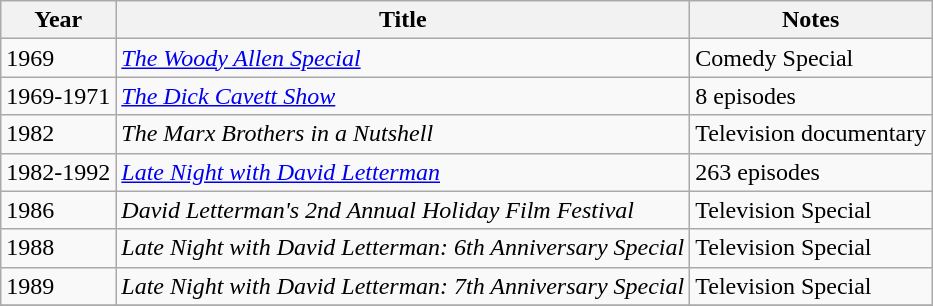<table class="wikitable sortable">
<tr>
<th>Year</th>
<th>Title</th>
<th>Notes</th>
</tr>
<tr>
<td>1969</td>
<td><em><a href='#'>The Woody Allen Special</a></em></td>
<td>Comedy Special</td>
</tr>
<tr>
<td>1969-1971</td>
<td><em><a href='#'>The Dick Cavett Show</a></em></td>
<td>8 episodes</td>
</tr>
<tr>
<td>1982</td>
<td><em>The Marx Brothers in a Nutshell</em></td>
<td>Television documentary</td>
</tr>
<tr>
<td>1982-1992</td>
<td><em><a href='#'>Late Night with David Letterman</a></em></td>
<td>263 episodes</td>
</tr>
<tr>
<td>1986</td>
<td><em>David Letterman's 2nd Annual Holiday Film Festival</em></td>
<td>Television Special</td>
</tr>
<tr>
<td>1988</td>
<td><em>Late Night with David Letterman: 6th Anniversary Special</em></td>
<td>Television Special</td>
</tr>
<tr>
<td>1989</td>
<td><em>Late Night with David Letterman: 7th Anniversary Special</em></td>
<td>Television Special</td>
</tr>
<tr>
</tr>
</table>
